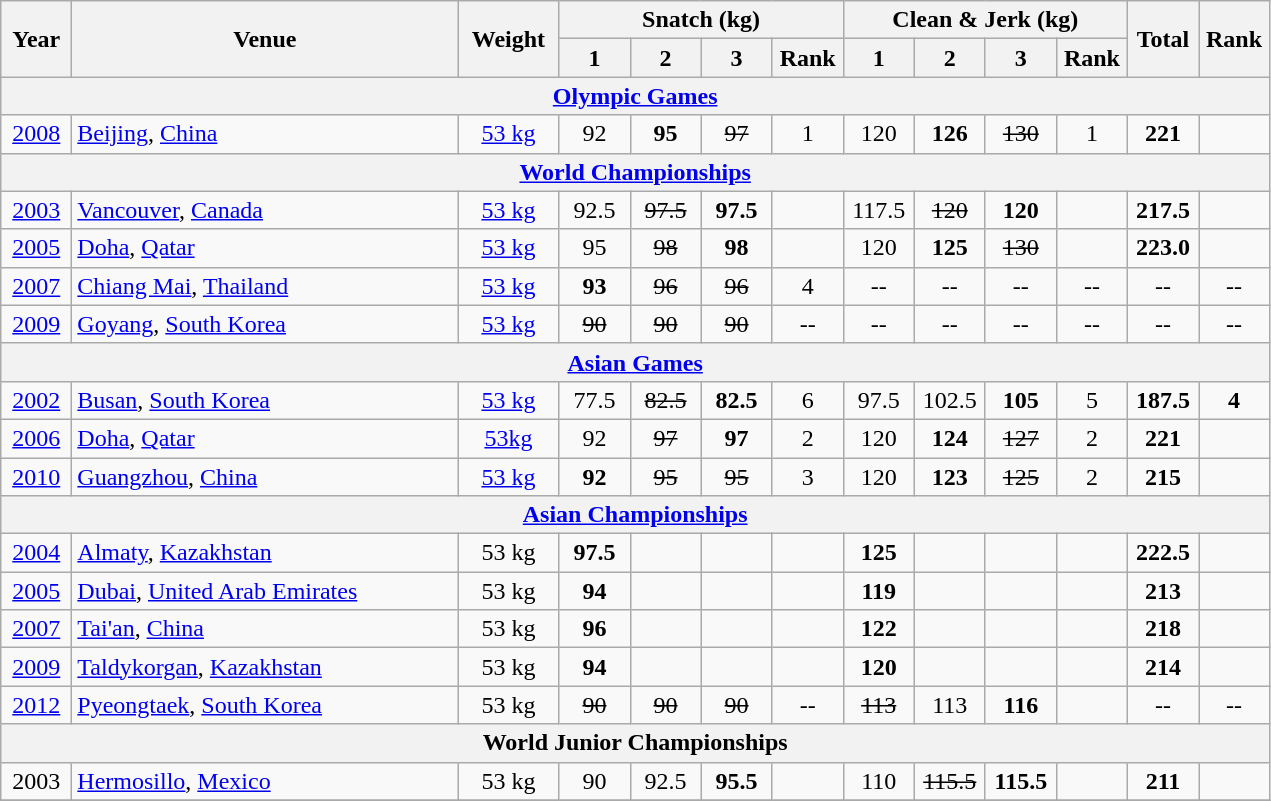<table class = "wikitable" style="text-align:center;">
<tr>
<th rowspan=2 width=40>Year</th>
<th rowspan=2 width=250>Venue</th>
<th rowspan=2 width=60>Weight</th>
<th colspan=4>Snatch (kg)</th>
<th colspan=4>Clean & Jerk (kg)</th>
<th rowspan=2 width=40>Total</th>
<th rowspan=2 width=40>Rank</th>
</tr>
<tr>
<th width=40>1</th>
<th width=40>2</th>
<th width=40>3</th>
<th width=40>Rank</th>
<th width=40>1</th>
<th width=40>2</th>
<th width=40>3</th>
<th width=40>Rank</th>
</tr>
<tr>
<th colspan=13><a href='#'>Olympic Games</a></th>
</tr>
<tr>
<td><a href='#'>2008</a></td>
<td align=left> <a href='#'>Beijing</a>, <a href='#'>China</a></td>
<td><a href='#'>53 kg</a></td>
<td>92</td>
<td><strong>95</strong></td>
<td><s>97</s></td>
<td>1</td>
<td>120</td>
<td><strong>126</strong></td>
<td><s>130</s></td>
<td>1</td>
<td><strong>221</strong></td>
<td><strong></strong></td>
</tr>
<tr>
<th colspan=13><a href='#'>World Championships</a></th>
</tr>
<tr>
<td><a href='#'>2003</a></td>
<td align=left> <a href='#'>Vancouver</a>, <a href='#'>Canada</a></td>
<td><a href='#'>53 kg</a></td>
<td>92.5</td>
<td><s>97.5</s></td>
<td><strong>97.5</strong></td>
<td></td>
<td>117.5</td>
<td><s>120</s></td>
<td><strong>120</strong></td>
<td></td>
<td><strong>217.5</strong></td>
<td></td>
</tr>
<tr>
<td><a href='#'>2005</a></td>
<td align=left> <a href='#'>Doha</a>, <a href='#'>Qatar</a></td>
<td><a href='#'>53 kg</a></td>
<td>95</td>
<td><s> 98</s></td>
<td><strong>98</strong></td>
<td></td>
<td>120</td>
<td><strong>125</strong></td>
<td><s>130</s></td>
<td></td>
<td><strong>223.0</strong></td>
<td></td>
</tr>
<tr>
<td><a href='#'>2007</a></td>
<td align=left> <a href='#'>Chiang Mai</a>, <a href='#'>Thailand</a></td>
<td><a href='#'>53 kg</a></td>
<td><strong>93</strong></td>
<td><s>96</s></td>
<td><s>96</s></td>
<td>4</td>
<td>--</td>
<td>--</td>
<td>--</td>
<td>--</td>
<td>--</td>
<td>--</td>
</tr>
<tr>
<td><a href='#'>2009</a></td>
<td align=left> <a href='#'>Goyang</a>, <a href='#'>South Korea</a></td>
<td><a href='#'>53 kg</a></td>
<td><s>90</s></td>
<td><s>90</s></td>
<td><s>90</s></td>
<td>--</td>
<td>--</td>
<td>--</td>
<td>--</td>
<td>--</td>
<td>--</td>
<td>--</td>
</tr>
<tr>
<th colspan=13><a href='#'>Asian Games</a></th>
</tr>
<tr>
<td><a href='#'>2002</a></td>
<td align=left> <a href='#'>Busan</a>, <a href='#'>South Korea</a></td>
<td><a href='#'>53 kg</a></td>
<td>77.5</td>
<td><s>82.5</s></td>
<td><strong>82.5</strong></td>
<td>6</td>
<td>97.5</td>
<td>102.5</td>
<td><strong>105</strong></td>
<td>5</td>
<td><strong>187.5</strong></td>
<td><strong>4</strong></td>
</tr>
<tr>
<td><a href='#'>2006</a></td>
<td align=left> <a href='#'>Doha</a>, <a href='#'>Qatar</a></td>
<td><a href='#'>53kg</a></td>
<td>92</td>
<td><s>97</s></td>
<td><strong>97</strong></td>
<td>2</td>
<td>120</td>
<td><strong>124</strong></td>
<td><s>127</s></td>
<td>2</td>
<td><strong>221</strong></td>
<td><strong></strong></td>
</tr>
<tr>
<td><a href='#'>2010</a></td>
<td align=left> <a href='#'>Guangzhou</a>, <a href='#'>China</a></td>
<td><a href='#'>53 kg</a></td>
<td><strong>92</strong></td>
<td><s>95</s></td>
<td><s>95</s></td>
<td>3</td>
<td>120</td>
<td><strong>123</strong></td>
<td><s>125</s></td>
<td>2</td>
<td><strong>215</strong></td>
<td><strong></strong></td>
</tr>
<tr>
<th colspan=13><a href='#'>Asian Championships</a></th>
</tr>
<tr>
<td><a href='#'>2004</a></td>
<td align=left> <a href='#'>Almaty</a>, <a href='#'>Kazakhstan</a></td>
<td>53 kg</td>
<td><strong>97.5</strong></td>
<td></td>
<td></td>
<td><strong></strong></td>
<td><strong>125</strong></td>
<td></td>
<td></td>
<td><strong></strong></td>
<td><strong>222.5</strong></td>
<td><strong></strong></td>
</tr>
<tr>
<td><a href='#'>2005</a></td>
<td align=left> <a href='#'>Dubai</a>, <a href='#'>United Arab Emirates</a></td>
<td>53 kg</td>
<td><strong>94</strong></td>
<td></td>
<td></td>
<td><strong></strong></td>
<td><strong>119</strong></td>
<td></td>
<td></td>
<td><strong></strong></td>
<td><strong>213</strong></td>
<td><strong></strong></td>
</tr>
<tr>
<td><a href='#'>2007</a></td>
<td align=left> <a href='#'>Tai'an</a>, <a href='#'>China</a></td>
<td>53 kg</td>
<td><strong>96</strong></td>
<td></td>
<td></td>
<td><strong></strong></td>
<td><strong>122</strong></td>
<td></td>
<td></td>
<td><strong></strong></td>
<td><strong>218</strong></td>
<td><strong></strong></td>
</tr>
<tr>
<td><a href='#'>2009</a></td>
<td align=left> <a href='#'>Taldykorgan</a>, <a href='#'>Kazakhstan</a></td>
<td>53 kg</td>
<td><strong>94</strong></td>
<td></td>
<td></td>
<td><strong></strong></td>
<td><strong>120</strong></td>
<td></td>
<td></td>
<td><strong></strong></td>
<td><strong>214</strong></td>
<td><strong></strong></td>
</tr>
<tr>
<td><a href='#'>2012</a></td>
<td align=left> <a href='#'>Pyeongtaek</a>, <a href='#'>South Korea</a></td>
<td>53 kg</td>
<td><s>90</s></td>
<td><s>90</s></td>
<td><s>90</s></td>
<td>--</td>
<td><s>113</s></td>
<td>113</td>
<td><strong>116</strong></td>
<td><strong></strong></td>
<td>--</td>
<td>--</td>
</tr>
<tr>
<th colspan=13>World Junior Championships</th>
</tr>
<tr>
<td>2003</td>
<td align=left> <a href='#'>Hermosillo</a>, <a href='#'>Mexico</a></td>
<td>53 kg</td>
<td>90</td>
<td>92.5</td>
<td><strong>95.5</strong></td>
<td><strong></strong></td>
<td>110</td>
<td><s>115.5</s></td>
<td><strong>115.5</strong></td>
<td><strong></strong></td>
<td><strong>211</strong></td>
<td><strong></strong></td>
</tr>
<tr>
</tr>
</table>
